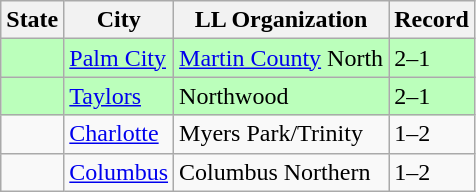<table class="wikitable">
<tr>
<th>State</th>
<th>City</th>
<th>LL Organization</th>
<th>Record</th>
</tr>
<tr bgcolor=#bbffbb>
<td><strong></strong></td>
<td><a href='#'>Palm City</a></td>
<td><a href='#'>Martin County</a> North</td>
<td>2–1</td>
</tr>
<tr bgcolor=#bbffbb>
<td><strong></strong></td>
<td><a href='#'>Taylors</a></td>
<td>Northwood</td>
<td>2–1</td>
</tr>
<tr>
<td><strong></strong></td>
<td><a href='#'>Charlotte</a></td>
<td>Myers Park/Trinity</td>
<td>1–2</td>
</tr>
<tr>
<td><strong></strong></td>
<td><a href='#'>Columbus</a></td>
<td>Columbus Northern</td>
<td>1–2</td>
</tr>
</table>
